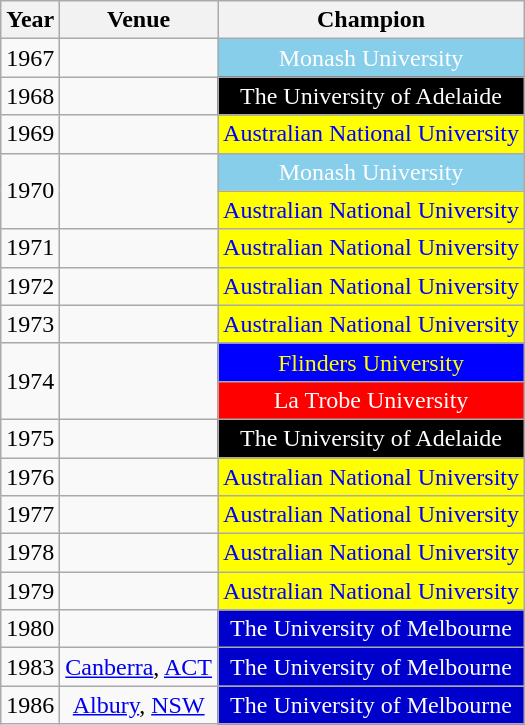<table class="wikitable">
<tr>
<th>Year</th>
<th>Venue</th>
<th>Champion</th>
</tr>
<tr align=center>
<td>1967</td>
<td></td>
<td style="background:SkyBlue; color:White">Monash University</td>
</tr>
<tr align=center>
<td>1968</td>
<td></td>
<td style="background:Black; color:White">The University of Adelaide</td>
</tr>
<tr align=center>
<td>1969</td>
<td></td>
<td style="background:Yellow; color:Blue">Australian National University</td>
</tr>
<tr align=center>
<td rowspan="2">1970</td>
<td rowspan="2"></td>
<td style="background:SkyBlue; color:White">Monash University</td>
</tr>
<tr align=center>
<td style="background:Yellow; color:Blue">Australian National University</td>
</tr>
<tr align=center>
<td>1971</td>
<td></td>
<td style="background:Yellow; color:Blue">Australian National University</td>
</tr>
<tr align=center>
<td>1972</td>
<td></td>
<td style="background:Yellow; color:Blue">Australian National University</td>
</tr>
<tr align=center>
<td>1973</td>
<td></td>
<td style="background:Yellow; color:Blue">Australian National University</td>
</tr>
<tr align=center>
<td rowspan="2">1974</td>
<td rowspan="2"></td>
<td style="background:Blue; color:Yellow">Flinders University</td>
</tr>
<tr align=center>
<td style="background:Red; color:White">La Trobe University</td>
</tr>
<tr align=center>
<td>1975</td>
<td></td>
<td style="background:Black; color:White">The University of Adelaide</td>
</tr>
<tr align=center>
<td>1976</td>
<td></td>
<td style="background:Yellow; color:Blue">Australian National University</td>
</tr>
<tr align=center>
<td>1977</td>
<td></td>
<td style="background:Yellow; color:Blue">Australian National University</td>
</tr>
<tr align=center>
<td>1978</td>
<td></td>
<td style="background:Yellow; color:Blue">Australian National University</td>
</tr>
<tr align=center>
<td>1979</td>
<td></td>
<td style="background:Yellow; color:Blue">Australian National University</td>
</tr>
<tr align=center>
<td>1980</td>
<td></td>
<td style="background:MediumBlue; color:White">The University of Melbourne</td>
</tr>
<tr align=center>
<td>1983</td>
<td><a href='#'>Canberra</a>, <a href='#'>ACT</a></td>
<td style="background:MediumBlue; color:White">The University of Melbourne</td>
</tr>
<tr align=center>
<td>1986</td>
<td><a href='#'>Albury</a>, <a href='#'>NSW</a></td>
<td style="background:MediumBlue; color:White">The University of Melbourne</td>
</tr>
</table>
